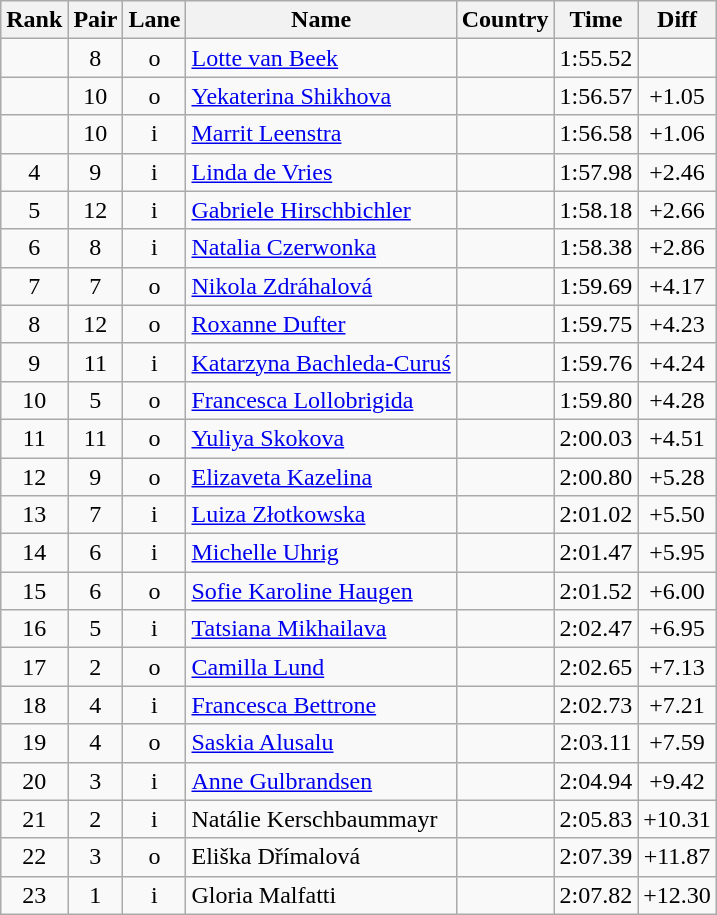<table class="wikitable sortable" style="text-align:center">
<tr>
<th>Rank</th>
<th>Pair</th>
<th>Lane</th>
<th>Name</th>
<th>Country</th>
<th>Time</th>
<th>Diff</th>
</tr>
<tr>
<td></td>
<td>8</td>
<td>o</td>
<td align=left><a href='#'>Lotte van Beek</a></td>
<td align=left></td>
<td>1:55.52</td>
<td></td>
</tr>
<tr>
<td></td>
<td>10</td>
<td>o</td>
<td align=left><a href='#'>Yekaterina Shikhova</a></td>
<td align=left></td>
<td>1:56.57</td>
<td>+1.05</td>
</tr>
<tr>
<td></td>
<td>10</td>
<td>i</td>
<td align=left><a href='#'>Marrit Leenstra</a></td>
<td align=left></td>
<td>1:56.58</td>
<td>+1.06</td>
</tr>
<tr>
<td>4</td>
<td>9</td>
<td>i</td>
<td align=left><a href='#'>Linda de Vries</a></td>
<td align=left></td>
<td>1:57.98</td>
<td>+2.46</td>
</tr>
<tr>
<td>5</td>
<td>12</td>
<td>i</td>
<td align=left><a href='#'>Gabriele Hirschbichler</a></td>
<td align=left></td>
<td>1:58.18</td>
<td>+2.66</td>
</tr>
<tr>
<td>6</td>
<td>8</td>
<td>i</td>
<td align=left><a href='#'>Natalia Czerwonka</a></td>
<td align=left></td>
<td>1:58.38</td>
<td>+2.86</td>
</tr>
<tr>
<td>7</td>
<td>7</td>
<td>o</td>
<td align=left><a href='#'>Nikola Zdráhalová</a></td>
<td align=left></td>
<td>1:59.69</td>
<td>+4.17</td>
</tr>
<tr>
<td>8</td>
<td>12</td>
<td>o</td>
<td align=left><a href='#'>Roxanne Dufter</a></td>
<td align=left></td>
<td>1:59.75</td>
<td>+4.23</td>
</tr>
<tr>
<td>9</td>
<td>11</td>
<td>i</td>
<td align=left><a href='#'>Katarzyna Bachleda-Curuś</a></td>
<td align=left></td>
<td>1:59.76</td>
<td>+4.24</td>
</tr>
<tr>
<td>10</td>
<td>5</td>
<td>o</td>
<td align=left><a href='#'>Francesca Lollobrigida</a></td>
<td align=left></td>
<td>1:59.80</td>
<td>+4.28</td>
</tr>
<tr>
<td>11</td>
<td>11</td>
<td>o</td>
<td align=left><a href='#'>Yuliya Skokova</a></td>
<td align=left></td>
<td>2:00.03</td>
<td>+4.51</td>
</tr>
<tr>
<td>12</td>
<td>9</td>
<td>o</td>
<td align=left><a href='#'>Elizaveta Kazelina</a></td>
<td align=left></td>
<td>2:00.80</td>
<td>+5.28</td>
</tr>
<tr>
<td>13</td>
<td>7</td>
<td>i</td>
<td align=left><a href='#'>Luiza Złotkowska</a></td>
<td align=left></td>
<td>2:01.02</td>
<td>+5.50</td>
</tr>
<tr>
<td>14</td>
<td>6</td>
<td>i</td>
<td align=left><a href='#'>Michelle Uhrig</a></td>
<td align=left></td>
<td>2:01.47</td>
<td>+5.95</td>
</tr>
<tr>
<td>15</td>
<td>6</td>
<td>o</td>
<td align=left><a href='#'>Sofie Karoline Haugen</a></td>
<td align=left></td>
<td>2:01.52</td>
<td>+6.00</td>
</tr>
<tr>
<td>16</td>
<td>5</td>
<td>i</td>
<td align=left><a href='#'>Tatsiana Mikhailava</a></td>
<td align=left></td>
<td>2:02.47</td>
<td>+6.95</td>
</tr>
<tr>
<td>17</td>
<td>2</td>
<td>o</td>
<td align=left><a href='#'>Camilla Lund</a></td>
<td align=left></td>
<td>2:02.65</td>
<td>+7.13</td>
</tr>
<tr>
<td>18</td>
<td>4</td>
<td>i</td>
<td align=left><a href='#'>Francesca Bettrone</a></td>
<td align=left></td>
<td>2:02.73</td>
<td>+7.21</td>
</tr>
<tr>
<td>19</td>
<td>4</td>
<td>o</td>
<td align=left><a href='#'>Saskia Alusalu</a></td>
<td align=left></td>
<td>2:03.11</td>
<td>+7.59</td>
</tr>
<tr>
<td>20</td>
<td>3</td>
<td>i</td>
<td align=left><a href='#'>Anne Gulbrandsen</a></td>
<td align=left></td>
<td>2:04.94</td>
<td>+9.42</td>
</tr>
<tr>
<td>21</td>
<td>2</td>
<td>i</td>
<td align=left>Natálie Kerschbaummayr</td>
<td align="left"></td>
<td>2:05.83</td>
<td>+10.31</td>
</tr>
<tr>
<td>22</td>
<td>3</td>
<td>o</td>
<td align=left>Eliška Dřímalová</td>
<td align="left"></td>
<td>2:07.39</td>
<td>+11.87</td>
</tr>
<tr>
<td>23</td>
<td>1</td>
<td>i</td>
<td align=left>Gloria Malfatti</td>
<td align="left"></td>
<td>2:07.82</td>
<td>+12.30</td>
</tr>
</table>
